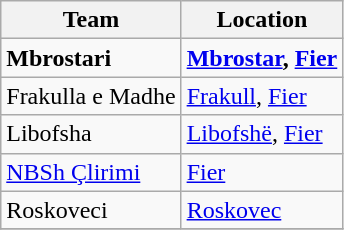<table class="wikitable sortable">
<tr>
<th>Team</th>
<th>Location</th>
</tr>
<tr>
<td><strong>Mbrostari</strong></td>
<td><strong><a href='#'>Mbrostar</a>, <a href='#'>Fier</a></strong></td>
</tr>
<tr>
<td>Frakulla e Madhe</td>
<td><a href='#'>Frakull</a>, <a href='#'>Fier</a></td>
</tr>
<tr>
<td>Libofsha</td>
<td><a href='#'>Libofshë</a>, <a href='#'>Fier</a></td>
</tr>
<tr>
<td><a href='#'>NBSh Çlirimi</a></td>
<td><a href='#'>Fier</a></td>
</tr>
<tr>
<td>Roskoveci</td>
<td><a href='#'>Roskovec</a></td>
</tr>
<tr>
</tr>
</table>
